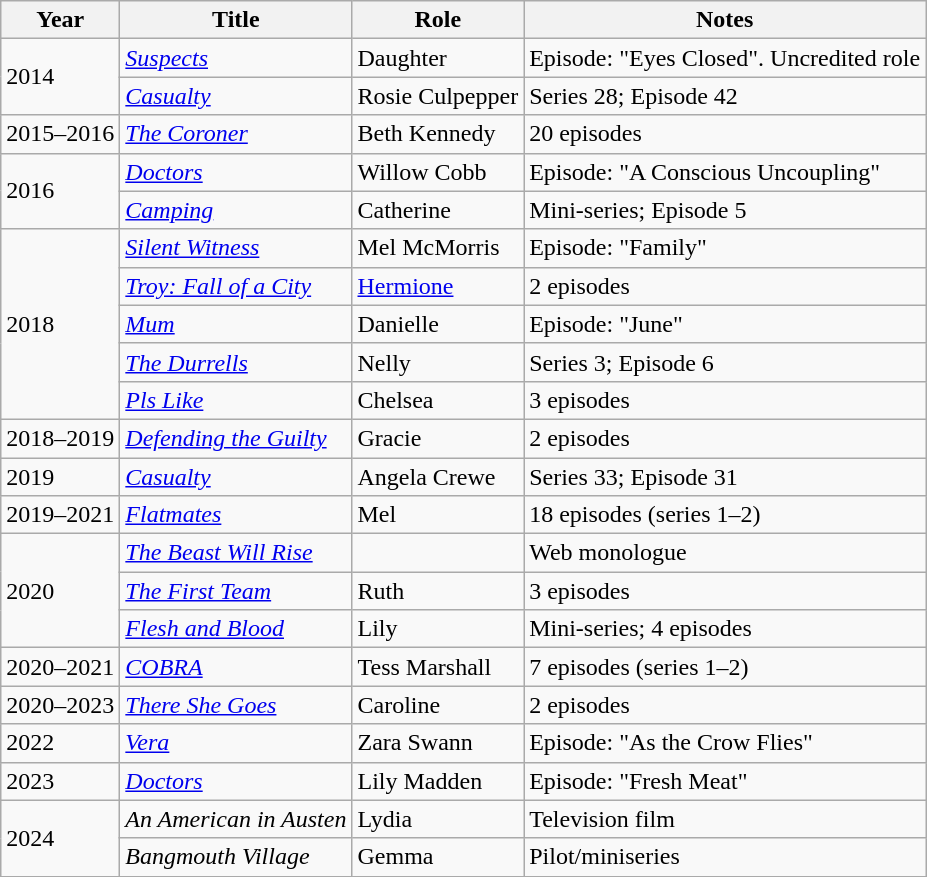<table class="wikitable sortable">
<tr>
<th>Year</th>
<th>Title</th>
<th>Role</th>
<th class="unsortable">Notes</th>
</tr>
<tr>
<td rowspan="2">2014</td>
<td><em><a href='#'>Suspects</a></em></td>
<td>Daughter</td>
<td>Episode: "Eyes Closed". Uncredited role</td>
</tr>
<tr>
<td><em><a href='#'>Casualty</a></em></td>
<td>Rosie Culpepper</td>
<td>Series 28; Episode 42</td>
</tr>
<tr>
<td>2015–2016</td>
<td><em><a href='#'>The Coroner</a></em></td>
<td>Beth Kennedy</td>
<td>20 episodes</td>
</tr>
<tr>
<td rowspan="2">2016</td>
<td><em><a href='#'>Doctors</a></em></td>
<td>Willow Cobb</td>
<td>Episode: "A Conscious Uncoupling"</td>
</tr>
<tr>
<td><em><a href='#'>Camping</a></em></td>
<td>Catherine</td>
<td>Mini-series; Episode 5</td>
</tr>
<tr>
<td rowspan="5">2018</td>
<td><em><a href='#'>Silent Witness</a></em></td>
<td>Mel McMorris</td>
<td>Episode: "Family"</td>
</tr>
<tr>
<td><em><a href='#'>Troy: Fall of a City</a></em></td>
<td><a href='#'>Hermione</a></td>
<td>2 episodes</td>
</tr>
<tr>
<td><em><a href='#'>Mum</a></em></td>
<td>Danielle</td>
<td>Episode: "June"</td>
</tr>
<tr>
<td><em><a href='#'>The Durrells</a></em></td>
<td>Nelly</td>
<td>Series 3; Episode 6</td>
</tr>
<tr>
<td><em><a href='#'>Pls Like</a></em></td>
<td>Chelsea</td>
<td>3 episodes</td>
</tr>
<tr>
<td>2018–2019</td>
<td><em><a href='#'>Defending the Guilty</a></em></td>
<td>Gracie</td>
<td>2 episodes</td>
</tr>
<tr>
<td>2019</td>
<td><em><a href='#'>Casualty</a></em></td>
<td>Angela Crewe</td>
<td>Series 33; Episode 31</td>
</tr>
<tr>
<td>2019–2021</td>
<td><em><a href='#'>Flatmates</a></em></td>
<td>Mel</td>
<td>18 episodes (series 1–2)</td>
</tr>
<tr>
<td rowspan="3">2020</td>
<td><em><a href='#'>The Beast Will Rise</a></em></td>
<td></td>
<td>Web monologue</td>
</tr>
<tr>
<td><em><a href='#'>The First Team</a></em></td>
<td>Ruth</td>
<td>3 episodes</td>
</tr>
<tr>
<td><em><a href='#'>Flesh and Blood</a></em></td>
<td>Lily</td>
<td>Mini-series; 4 episodes</td>
</tr>
<tr>
<td>2020–2021</td>
<td><em><a href='#'>COBRA</a></em></td>
<td>Tess Marshall</td>
<td>7 episodes (series 1–2)</td>
</tr>
<tr>
<td>2020–2023</td>
<td><em><a href='#'>There She Goes</a></em></td>
<td>Caroline</td>
<td>2 episodes</td>
</tr>
<tr>
<td>2022</td>
<td><em><a href='#'>Vera</a></em></td>
<td>Zara Swann</td>
<td>Episode: "As the Crow Flies"</td>
</tr>
<tr>
<td>2023</td>
<td><em><a href='#'>Doctors</a></em></td>
<td>Lily Madden</td>
<td>Episode: "Fresh Meat"</td>
</tr>
<tr>
<td rowspan="2">2024</td>
<td><em>An American in Austen</em></td>
<td>Lydia</td>
<td>Television film</td>
</tr>
<tr>
<td><em>Bangmouth Village</em></td>
<td>Gemma</td>
<td>Pilot/miniseries</td>
</tr>
<tr>
</tr>
</table>
